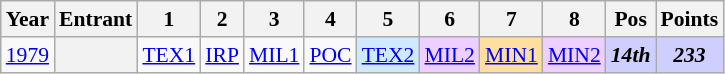<table class="wikitable" style="text-align:center; font-size:90%">
<tr>
<th>Year</th>
<th>Entrant</th>
<th>1</th>
<th>2</th>
<th>3</th>
<th>4</th>
<th>5</th>
<th>6</th>
<th>7</th>
<th>8</th>
<th>Pos</th>
<th>Points</th>
</tr>
<tr>
<td><a href='#'>1979</a></td>
<th></th>
<td><a href='#'>TEX1</a></td>
<td><a href='#'>IRP</a></td>
<td><a href='#'>MIL1</a></td>
<td><a href='#'>POC</a></td>
<td style="background:#CFEAFF;"><a href='#'>TEX2</a><br></td>
<td style="background:#EFCFFF;"><a href='#'>MIL2</a><br></td>
<td style="background:#FFDF9F;"><a href='#'>MIN1</a><br></td>
<td style="background:#EFCFFF;"><a href='#'>MIN2</a><br></td>
<td style="background:#CFCFFF;"><strong><em>14th</em></strong></td>
<td style="background:#CFCFFF;"><strong><em>233</em></strong></td>
</tr>
</table>
